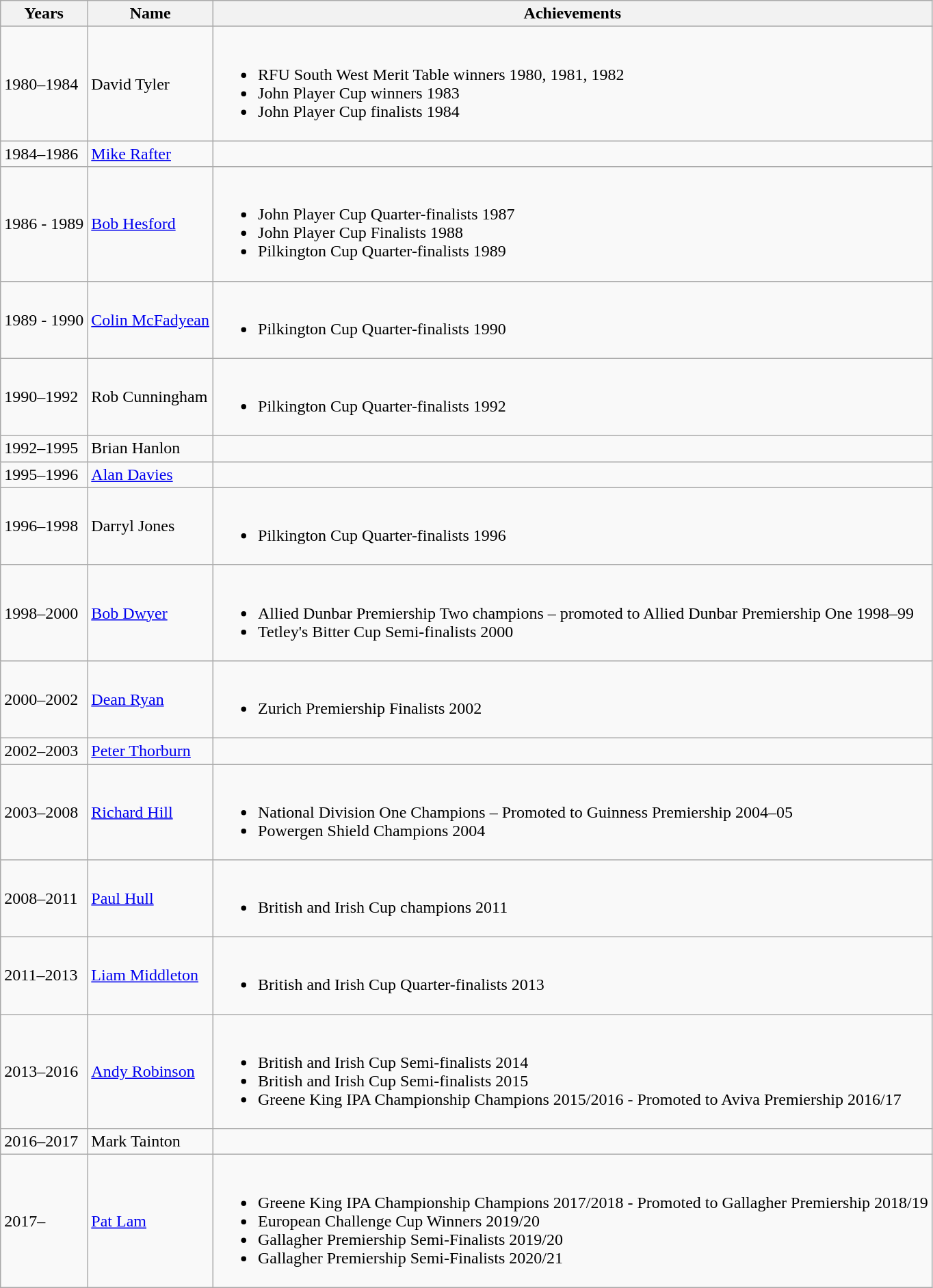<table class="wikitable">
<tr>
<th>Years</th>
<th>Name</th>
<th>Achievements</th>
</tr>
<tr>
<td>1980–1984</td>
<td>David Tyler</td>
<td><br><ul><li>RFU South West Merit Table winners 1980, 1981, 1982</li><li>John Player Cup winners 1983</li><li>John Player Cup finalists 1984</li></ul></td>
</tr>
<tr>
<td>1984–1986</td>
<td><a href='#'>Mike Rafter</a></td>
<td></td>
</tr>
<tr>
<td>1986 - 1989</td>
<td><a href='#'>Bob Hesford</a></td>
<td><br><ul><li>John Player Cup Quarter-finalists 1987</li><li>John Player Cup Finalists 1988</li><li>Pilkington Cup Quarter-finalists 1989</li></ul></td>
</tr>
<tr>
<td>1989 - 1990</td>
<td><a href='#'>Colin McFadyean</a></td>
<td><br><ul><li>Pilkington Cup Quarter-finalists 1990</li></ul></td>
</tr>
<tr>
<td>1990–1992</td>
<td>Rob Cunningham</td>
<td><br><ul><li>Pilkington Cup Quarter-finalists 1992</li></ul></td>
</tr>
<tr>
<td>1992–1995</td>
<td>Brian Hanlon</td>
<td></td>
</tr>
<tr>
<td>1995–1996</td>
<td><a href='#'>Alan Davies</a></td>
<td></td>
</tr>
<tr>
<td>1996–1998</td>
<td>Darryl Jones</td>
<td><br><ul><li>Pilkington Cup Quarter-finalists 1996</li></ul></td>
</tr>
<tr>
<td>1998–2000</td>
<td><a href='#'>Bob Dwyer</a></td>
<td><br><ul><li>Allied Dunbar Premiership Two champions – promoted to Allied Dunbar Premiership One 1998–99</li><li>Tetley's Bitter Cup Semi-finalists 2000</li></ul></td>
</tr>
<tr>
<td>2000–2002</td>
<td><a href='#'>Dean Ryan</a></td>
<td><br><ul><li>Zurich Premiership Finalists 2002</li></ul></td>
</tr>
<tr>
<td>2002–2003</td>
<td><a href='#'>Peter Thorburn</a></td>
<td></td>
</tr>
<tr>
<td>2003–2008</td>
<td><a href='#'>Richard Hill</a></td>
<td><br><ul><li>National Division One Champions – Promoted to Guinness Premiership 2004–05</li><li>Powergen Shield Champions 2004</li></ul></td>
</tr>
<tr>
<td>2008–2011</td>
<td><a href='#'>Paul Hull</a></td>
<td><br><ul><li>British and Irish Cup champions 2011</li></ul></td>
</tr>
<tr>
<td>2011–2013</td>
<td><a href='#'>Liam Middleton</a></td>
<td><br><ul><li>British and Irish Cup Quarter-finalists 2013</li></ul></td>
</tr>
<tr>
<td>2013–2016</td>
<td><a href='#'>Andy Robinson</a></td>
<td><br><ul><li>British and Irish Cup Semi-finalists 2014</li><li>British and Irish Cup Semi-finalists 2015</li><li>Greene King IPA Championship Champions 2015/2016 - Promoted to Aviva Premiership 2016/17</li></ul></td>
</tr>
<tr>
<td>2016–2017</td>
<td>Mark Tainton</td>
<td></td>
</tr>
<tr>
<td>2017–</td>
<td><a href='#'>Pat Lam</a></td>
<td><br><ul><li>Greene King IPA Championship Champions 2017/2018 - Promoted to Gallagher Premiership 2018/19</li><li>European Challenge Cup Winners 2019/20</li><li>Gallagher Premiership Semi-Finalists 2019/20</li><li>Gallagher Premiership Semi-Finalists 2020/21</li></ul></td>
</tr>
</table>
